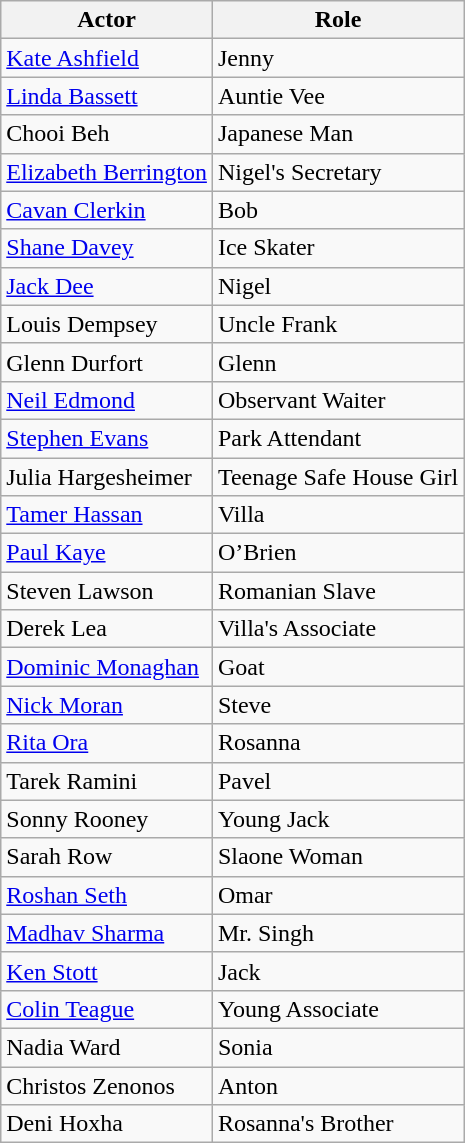<table class="wikitable">
<tr>
<th>Actor</th>
<th>Role</th>
</tr>
<tr>
<td><a href='#'>Kate Ashfield</a></td>
<td>Jenny</td>
</tr>
<tr>
<td><a href='#'>Linda Bassett</a></td>
<td>Auntie Vee</td>
</tr>
<tr>
<td>Chooi Beh</td>
<td>Japanese Man</td>
</tr>
<tr>
<td><a href='#'>Elizabeth Berrington</a></td>
<td>Nigel's Secretary</td>
</tr>
<tr>
<td><a href='#'>Cavan Clerkin</a></td>
<td>Bob</td>
</tr>
<tr>
<td><a href='#'>Shane Davey</a></td>
<td>Ice Skater</td>
</tr>
<tr>
<td><a href='#'>Jack Dee</a></td>
<td>Nigel</td>
</tr>
<tr>
<td>Louis Dempsey</td>
<td>Uncle Frank</td>
</tr>
<tr>
<td>Glenn Durfort</td>
<td>Glenn</td>
</tr>
<tr>
<td><a href='#'>Neil Edmond</a></td>
<td>Observant Waiter</td>
</tr>
<tr>
<td><a href='#'>Stephen Evans</a></td>
<td>Park Attendant</td>
</tr>
<tr>
<td>Julia Hargesheimer</td>
<td>Teenage Safe House Girl</td>
</tr>
<tr>
<td><a href='#'>Tamer Hassan</a></td>
<td>Villa</td>
</tr>
<tr>
<td><a href='#'>Paul Kaye</a></td>
<td>O’Brien</td>
</tr>
<tr>
<td>Steven Lawson</td>
<td>Romanian Slave</td>
</tr>
<tr>
<td>Derek Lea</td>
<td>Villa's Associate</td>
</tr>
<tr>
<td><a href='#'>Dominic Monaghan</a></td>
<td>Goat</td>
</tr>
<tr>
<td><a href='#'>Nick Moran</a></td>
<td>Steve</td>
</tr>
<tr>
<td><a href='#'>Rita Ora</a></td>
<td>Rosanna</td>
</tr>
<tr>
<td>Tarek Ramini</td>
<td>Pavel</td>
</tr>
<tr>
<td>Sonny Rooney</td>
<td>Young Jack</td>
</tr>
<tr>
<td>Sarah Row</td>
<td>Slaone Woman</td>
</tr>
<tr>
<td><a href='#'>Roshan Seth</a></td>
<td>Omar</td>
</tr>
<tr>
<td><a href='#'>Madhav Sharma</a></td>
<td>Mr. Singh</td>
</tr>
<tr>
<td><a href='#'>Ken Stott</a></td>
<td>Jack</td>
</tr>
<tr>
<td><a href='#'>Colin Teague</a></td>
<td>Young Associate</td>
</tr>
<tr>
<td>Nadia Ward</td>
<td>Sonia</td>
</tr>
<tr>
<td>Christos Zenonos</td>
<td>Anton</td>
</tr>
<tr>
<td>Deni Hoxha</td>
<td>Rosanna's Brother</td>
</tr>
</table>
